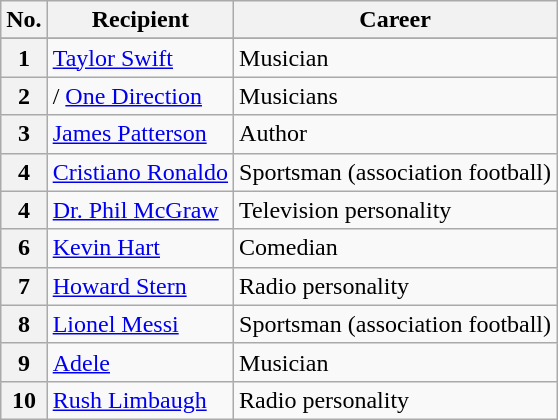<table class="wikitable plainrowheaders">
<tr>
<th scope="col">No.</th>
<th scope="col">Recipient</th>
<th scope="col">Career</th>
</tr>
<tr>
</tr>
<tr>
<th scope="row">1</th>
<td> <a href='#'>Taylor Swift</a></td>
<td>Musician</td>
</tr>
<tr>
<th scope="row">2</th>
<td>/ <a href='#'>One Direction</a></td>
<td>Musicians</td>
</tr>
<tr>
<th scope="row">3</th>
<td> <a href='#'>James Patterson</a></td>
<td>Author</td>
</tr>
<tr>
<th scope="row">4</th>
<td> <a href='#'>Cristiano Ronaldo</a></td>
<td>Sportsman (association football)</td>
</tr>
<tr>
<th scope="row">4</th>
<td> <a href='#'>Dr. Phil McGraw</a></td>
<td>Television personality</td>
</tr>
<tr>
<th scope="row">6</th>
<td> <a href='#'>Kevin Hart</a></td>
<td>Comedian</td>
</tr>
<tr>
<th scope="row">7</th>
<td> <a href='#'>Howard Stern</a></td>
<td>Radio personality</td>
</tr>
<tr>
<th scope="row">8</th>
<td> <a href='#'>Lionel Messi</a></td>
<td>Sportsman (association football)</td>
</tr>
<tr>
<th scope="row">9</th>
<td> <a href='#'>Adele</a></td>
<td>Musician</td>
</tr>
<tr>
<th scope="row">10</th>
<td> <a href='#'>Rush Limbaugh</a></td>
<td>Radio personality</td>
</tr>
</table>
